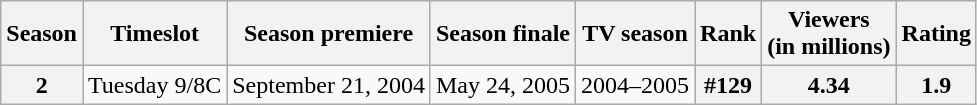<table class="wikitable">
<tr>
<th>Season</th>
<th>Timeslot</th>
<th>Season premiere</th>
<th>Season finale</th>
<th>TV season</th>
<th>Rank</th>
<th>Viewers<br>(in millions)</th>
<th>Rating</th>
</tr>
<tr>
<th style="text-align:center">2</th>
<td style="text-align:center">Tuesday 9/8C</td>
<td style="text-align:center">September 21, 2004</td>
<td style="text-align:center">May 24, 2005</td>
<td style="text-align:center">2004–2005</td>
<th style="text-align:center">#129</th>
<th style="text-align:center">4.34</th>
<th style="text-align:center">1.9</th>
</tr>
</table>
